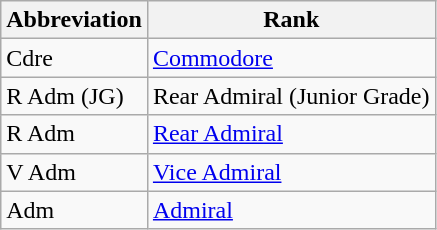<table class="wikitable">
<tr>
<th>Abbreviation</th>
<th>Rank</th>
</tr>
<tr>
<td>Cdre</td>
<td><a href='#'>Commodore</a></td>
</tr>
<tr>
<td>R Adm (JG)</td>
<td>Rear Admiral (Junior Grade)</td>
</tr>
<tr>
<td>R Adm</td>
<td><a href='#'>Rear Admiral</a></td>
</tr>
<tr>
<td>V Adm</td>
<td><a href='#'>Vice Admiral</a></td>
</tr>
<tr>
<td>Adm</td>
<td><a href='#'>Admiral</a></td>
</tr>
</table>
